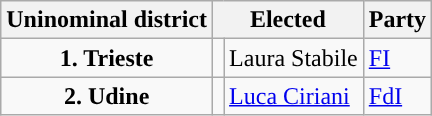<table class="wikitable">
<tr>
<th>Uninominal district</th>
<th colspan="2">Elected</th>
<th>Party</th>
</tr>
<tr>
<td align="center"><strong>1. Trieste</strong></td>
<td></td>
<td>Laura Stabile</td>
<td><a href='#'>FI</a></td>
</tr>
<tr>
<td align="center"><strong>2. Udine</strong></td>
<td></td>
<td><a href='#'>Luca Ciriani</a></td>
<td><a href='#'>FdI</a></td>
</tr>
</table>
